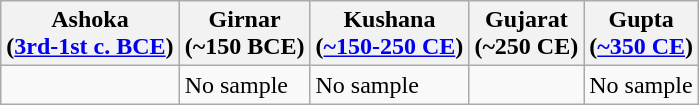<table class="wikitable">
<tr>
<th>Ashoka<br>(<a href='#'>3rd-1st c. BCE</a>)</th>
<th>Girnar<br>(~150 BCE)</th>
<th>Kushana<br>(<a href='#'>~150-250 CE</a>)</th>
<th>Gujarat<br>(~250 CE)</th>
<th>Gupta<br>(<a href='#'>~350 CE</a>)</th>
</tr>
<tr>
<td></td>
<td>No sample</td>
<td>No sample</td>
<td></td>
<td>No sample</td>
</tr>
</table>
